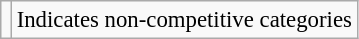<table class="wikitable" style="font-size:95%;">
<tr>
<td></td>
<td>Indicates non-competitive categories</td>
</tr>
</table>
